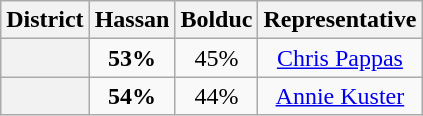<table class=wikitable>
<tr>
<th>District</th>
<th>Hassan</th>
<th>Bolduc</th>
<th>Representative</th>
</tr>
<tr align=center>
<th></th>
<td><strong>53%</strong></td>
<td>45%</td>
<td><a href='#'>Chris Pappas</a></td>
</tr>
<tr align=center>
<th></th>
<td><strong>54%</strong></td>
<td>44%</td>
<td><a href='#'>Annie Kuster</a></td>
</tr>
</table>
